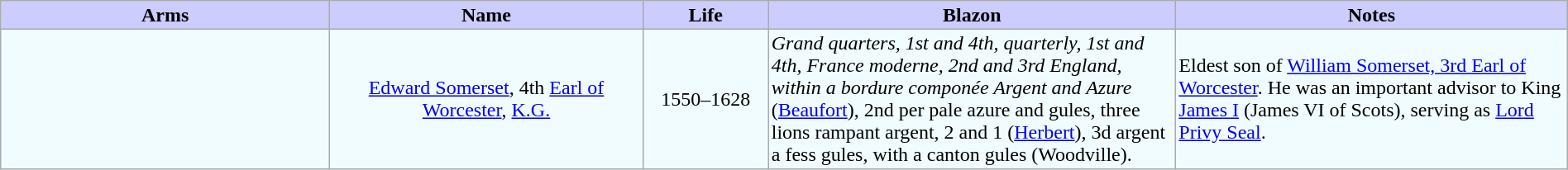<table width="100%" border="1" cellpadding="2" cellspacing="0" style="margin: 0.5em 0.3em 0.5em 0; background: #f9f9f9; border: 1px #aaa solid; border-collapse: collapse;">
<tr>
<th width="21%" bgcolor = "#ccccff">Arms</th>
<th width="20%" bgcolor = "#ccccff">Name</th>
<th width="8%" bgcolor = "#ccccff">Life</th>
<th width="26%" bgcolor = "#ccccff">Blazon</th>
<th width="26%" bgcolor = "#ccccff">Notes</th>
</tr>
<tr bgcolor=f0fcff>
<td align="center"></td>
<td align="center"><a href='#'>Edward Somerset</a>, 4th <a href='#'>Earl of Worcester</a>, <a href='#'>K.G.</a></td>
<td align="center">1550–1628</td>
<td><em>Grand quarters, 1st and 4th, quarterly, 1st and 4th, France moderne, 2nd and 3rd England, within a bordure componée Argent and Azure</em> (<a href='#'>Beaufort</a>), 2nd per pale azure and gules, three lions rampant argent, 2 and 1 (<a href='#'>Herbert</a>), 3d argent a fess gules, with a canton gules (Woodville).</td>
<td>Eldest son of <a href='#'>William Somerset, 3rd Earl of Worcester</a>. He was an important advisor to King <a href='#'>James I</a> (James VI of Scots), serving as <a href='#'>Lord Privy Seal</a>.</td>
</tr>
</table>
